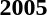<table>
<tr>
<td><strong>2005</strong><br></td>
</tr>
</table>
